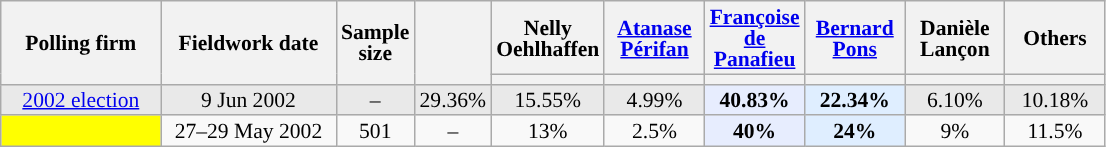<table class="wikitable sortable" style="text-align:center;font-size:90%;line-height:14px;">
<tr style="height:40px;">
<th style="width:100px;" rowspan="2">Polling firm</th>
<th style="width:110px;" rowspan="2">Fieldwork date</th>
<th style="width:35px;" rowspan="2">Sample<br>size</th>
<th style="width:30px;" rowspan="2"></th>
<th class="unsortable" style="width:60px;">Nelly Oehlhaffen<br></th>
<th class="unsortable" style="width:60px;"><a href='#'>Atanase Périfan</a><br></th>
<th class="unsortable" style="width:60px;"><a href='#'>Françoise de Panafieu</a><br></th>
<th class="unsortable" style="width:60px;"><a href='#'>Bernard Pons</a><br></th>
<th class="unsortable" style="width:60px;">Danièle Lançon<br></th>
<th class="unsortable" style="width:60px;">Others</th>
</tr>
<tr>
<th style="background:"></th>
<th style="background:"></th>
<th style="background:"></th>
<th style="background:"></th>
<th style="background:"></th>
<th style="background:"></th>
</tr>
<tr style="background:#E9E9E9;">
<td><a href='#'>2002 election</a></td>
<td data-sort-value="2002-06-09">9 Jun 2002</td>
<td>–</td>
<td>29.36%</td>
<td>15.55%</td>
<td>4.99%</td>
<td style="background:#E7EDFE;"><strong>40.83%</strong></td>
<td style="background:#DFEEFF;"><strong>22.34%</strong></td>
<td>6.10%</td>
<td>10.18%</td>
</tr>
<tr>
<td style="background:yellow;"></td>
<td data-sort-value="2002-05-29">27–29 May 2002</td>
<td>501</td>
<td>–</td>
<td>13%</td>
<td>2.5%</td>
<td style="background:#E7EDFE;"><strong>40%</strong></td>
<td style="background:#DFEEFF;"><strong>24%</strong></td>
<td>9%</td>
<td>11.5%</td>
</tr>
</table>
